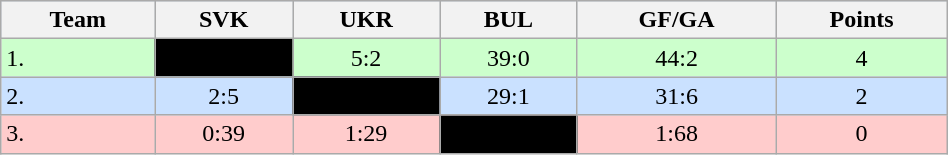<table class="wikitable" bgcolor="#EFEFFF" width="50%">
<tr bgcolor="#BCD2EE">
<th>Team</th>
<th>SVK</th>
<th>UKR</th>
<th>BUL</th>
<th>GF/GA</th>
<th>Points</th>
</tr>
<tr bgcolor="#ccffcc" align="center">
<td align="left">1. </td>
<td style="background:#000000;"></td>
<td>5:2</td>
<td>39:0</td>
<td>44:2</td>
<td>4</td>
</tr>
<tr bgcolor="#CAE1FF" align="center">
<td align="left">2. </td>
<td>2:5</td>
<td style="background:#000000;"></td>
<td>29:1</td>
<td>31:6</td>
<td>2</td>
</tr>
<tr bgcolor="#ffcccc" align="center">
<td align="left">3. </td>
<td>0:39</td>
<td>1:29</td>
<td style="background:#000000;"></td>
<td>1:68</td>
<td>0</td>
</tr>
</table>
